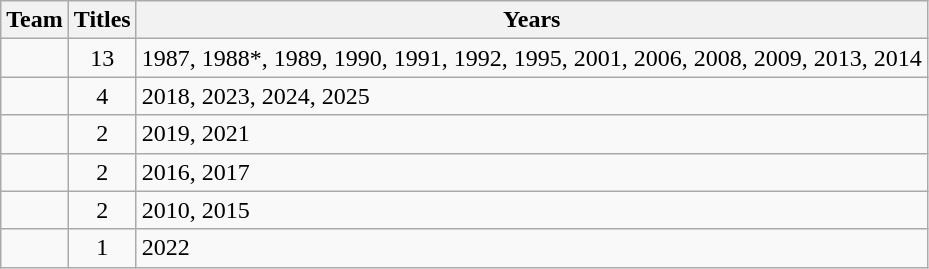<table class="wikitable sortable" style="text-align:center">
<tr>
<th>Team</th>
<th>Titles</th>
<th>Years</th>
</tr>
<tr>
<td style=><strong></strong></td>
<td>13</td>
<td align=left>1987, 1988*, 1989, 1990, 1991, 1992, 1995, 2001, 2006, 2008, 2009, 2013, 2014</td>
</tr>
<tr>
<td style=><strong></strong></td>
<td>4</td>
<td align=left>2018, 2023, 2024, 2025</td>
</tr>
<tr>
<td style=><strong></strong></td>
<td>2</td>
<td align=left>2019, 2021</td>
</tr>
<tr>
<td style=><strong></strong></td>
<td>2</td>
<td align=left>2016, 2017</td>
</tr>
<tr>
<td style=><strong></strong></td>
<td>2</td>
<td align=left>2010, 2015</td>
</tr>
<tr>
<td style=><strong></strong></td>
<td>1</td>
<td align=left>2022</td>
</tr>
</table>
